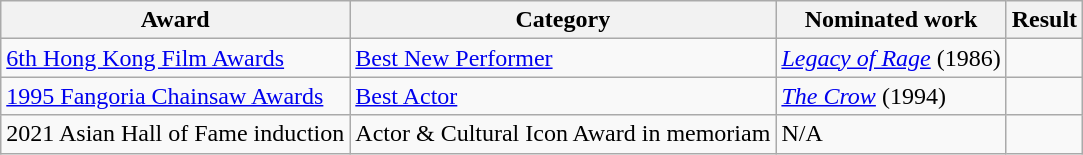<table class="wikitable sortable">
<tr>
<th>Award</th>
<th>Category</th>
<th>Nominated work</th>
<th>Result</th>
</tr>
<tr>
<td><a href='#'>6th Hong Kong Film Awards</a></td>
<td><a href='#'>Best New Performer</a></td>
<td><em><a href='#'>Legacy of Rage</a></em> (1986)</td>
<td></td>
</tr>
<tr>
<td><a href='#'>1995 Fangoria Chainsaw Awards</a></td>
<td><a href='#'>Best Actor</a></td>
<td><em><a href='#'>The Crow</a></em> (1994)</td>
<td></td>
</tr>
<tr>
<td>2021 Asian Hall of Fame induction</td>
<td>Actor & Cultural Icon Award in memoriam</td>
<td>N/A</td>
<td></td>
</tr>
</table>
